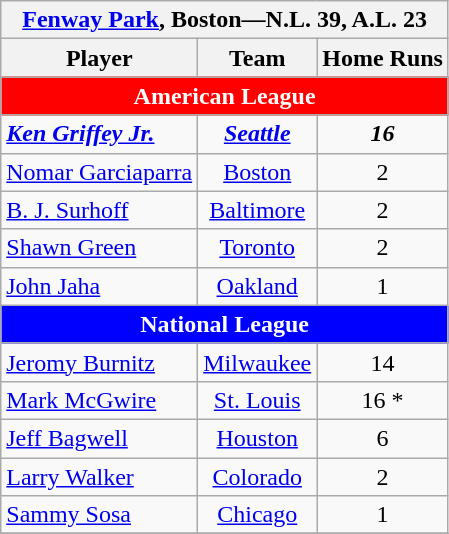<table class="wikitable" style="font-size: 100%; text-align:right;">
<tr>
<th colspan="3"><a href='#'>Fenway Park</a>, Boston—N.L. 39, A.L. 23</th>
</tr>
<tr>
<th>Player</th>
<th>Team</th>
<th>Home Runs</th>
</tr>
<tr>
<th colspan="3" align="center" style="background:#FF0000; color:#FFFFFF;">American League</th>
</tr>
<tr>
<td align="left"><strong><em><a href='#'>Ken Griffey Jr.</a></em></strong></td>
<td align="center"><strong><em><a href='#'>Seattle</a></em></strong></td>
<td align="center"><strong><em>16</em></strong></td>
</tr>
<tr>
<td align="left"><a href='#'>Nomar Garciaparra</a></td>
<td align="center"><a href='#'>Boston</a></td>
<td align="center">2</td>
</tr>
<tr>
<td align="left"><a href='#'>B. J. Surhoff</a></td>
<td align="center"><a href='#'>Baltimore</a></td>
<td align="center">2</td>
</tr>
<tr>
<td align="left"><a href='#'>Shawn Green</a></td>
<td align="center"><a href='#'>Toronto</a></td>
<td align="center">2</td>
</tr>
<tr>
<td align="left"><a href='#'>John Jaha</a></td>
<td align="center"><a href='#'>Oakland</a></td>
<td align="center">1</td>
</tr>
<tr>
<th colspan="3" align="center" style="background:#0000FF; color:#FFFFFF;">National League</th>
</tr>
<tr>
<td align="left"><a href='#'>Jeromy Burnitz</a></td>
<td align="center"><a href='#'>Milwaukee</a></td>
<td align="center">14</td>
</tr>
<tr>
<td align="left"><a href='#'>Mark McGwire</a></td>
<td align="center"><a href='#'>St. Louis</a></td>
<td align="center">16 *</td>
</tr>
<tr>
<td align="left"><a href='#'>Jeff Bagwell</a></td>
<td align="center"><a href='#'>Houston</a></td>
<td align="center">6</td>
</tr>
<tr>
<td align="left"><a href='#'>Larry Walker</a></td>
<td align="center"><a href='#'>Colorado</a></td>
<td align="center">2</td>
</tr>
<tr>
<td align="left"><a href='#'>Sammy Sosa</a></td>
<td align="center"><a href='#'>Chicago</a></td>
<td align="center">1</td>
</tr>
<tr>
</tr>
</table>
